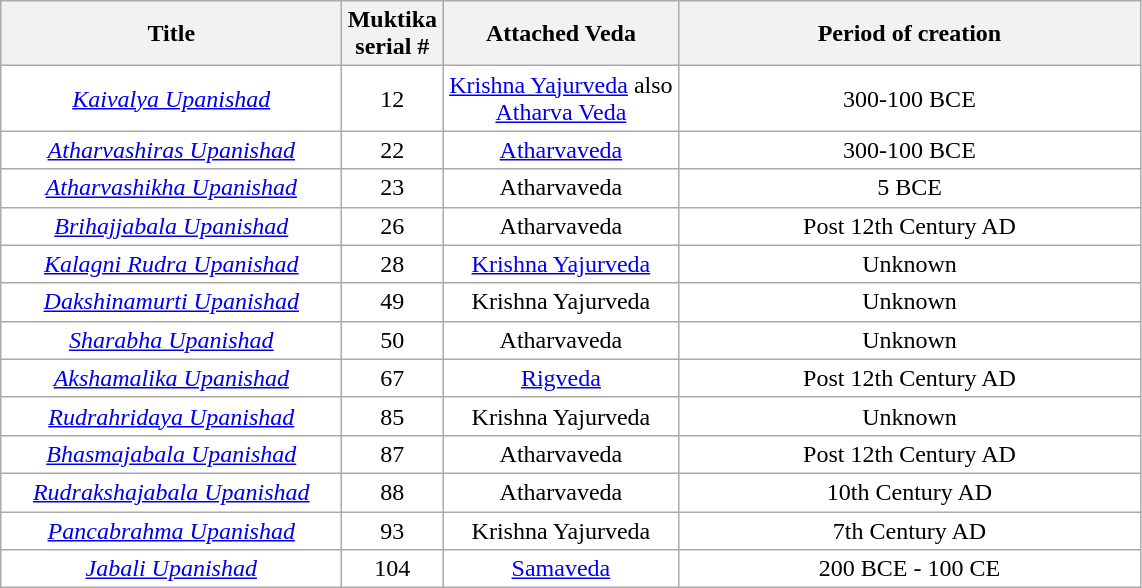<table class="wikitable sortable" align=center style = " background: transparent; ">
<tr style="text-align: center;">
<th width=220px style="background"><strong>Title</strong></th>
<th width=60px><strong>Muktika serial #</strong></th>
<th width=150px><strong>Attached Veda</strong></th>
<th width= 300px><strong>Period of creation</strong></th>
</tr>
<tr style="text-align: center;">
<td width=120px><em><a href='#'>Kaivalya Upanishad</a></em></td>
<td>12</td>
<td width=40px><a href='#'>Krishna Yajurveda</a> also <a href='#'>Atharva Veda</a></td>
<td width= 200px>300-100 BCE</td>
</tr>
<tr style="text-align: center;">
<td width=120px><em><a href='#'>Atharvashiras Upanishad</a></em></td>
<td>22</td>
<td width=40px><a href='#'>Atharvaveda</a></td>
<td width= 200px>300-100 BCE</td>
</tr>
<tr style="text-align: center;">
<td width=120px><em><a href='#'>Atharvashikha Upanishad</a></em></td>
<td>23</td>
<td width=40px>Atharvaveda</td>
<td width= 200px>5 BCE</td>
</tr>
<tr style="text-align: center;">
<td width=120px><em><a href='#'>Brihajjabala Upanishad</a></em></td>
<td>26</td>
<td width=40px>Atharvaveda</td>
<td width= 200px>Post 12th Century AD</td>
</tr>
<tr style="text-align: center;">
<td width=120px><em><a href='#'>Kalagni Rudra Upanishad</a></em></td>
<td>28</td>
<td width=40px><a href='#'>Krishna Yajurveda</a></td>
<td width= 200px>Unknown</td>
</tr>
<tr style="text-align: center;">
<td width=120px><em><a href='#'>Dakshinamurti Upanishad</a></em></td>
<td>49</td>
<td width=40px>Krishna Yajurveda</td>
<td width= 200px>Unknown</td>
</tr>
<tr style="text-align: center;">
<td width=120px><em><a href='#'>Sharabha Upanishad</a></em></td>
<td>50</td>
<td width=40px>Atharvaveda</td>
<td width= 200px>Unknown</td>
</tr>
<tr style="text-align: center;">
<td width=120px><em><a href='#'>Akshamalika Upanishad</a></em></td>
<td>67</td>
<td width=40px><a href='#'>Rigveda</a></td>
<td width= 200px>Post 12th Century AD</td>
</tr>
<tr style="text-align: center;">
<td width=120px><em><a href='#'>Rudrahridaya Upanishad</a></em></td>
<td>85</td>
<td width=40px>Krishna Yajurveda</td>
<td width= 200px>Unknown</td>
</tr>
<tr style="text-align: center;">
<td width=120px><em><a href='#'>Bhasmajabala Upanishad</a></em></td>
<td>87</td>
<td width=40px>Atharvaveda</td>
<td width= 200px>Post 12th Century AD</td>
</tr>
<tr style="text-align: center;">
<td width=120px><em><a href='#'>Rudrakshajabala Upanishad</a></em></td>
<td>88</td>
<td width=40px>Atharvaveda</td>
<td width= 200px>10th Century AD</td>
</tr>
<tr style="text-align: center;">
<td width=120px><em><a href='#'>Pancabrahma Upanishad</a></em></td>
<td>93</td>
<td width=40px>Krishna Yajurveda</td>
<td width= 200px>7th Century AD</td>
</tr>
<tr style="text-align: center;">
<td width=120px><em><a href='#'>Jabali Upanishad</a></em></td>
<td>104</td>
<td width=40px><a href='#'>Samaveda</a></td>
<td width= 200px>200 BCE - 100 CE</td>
</tr>
</table>
